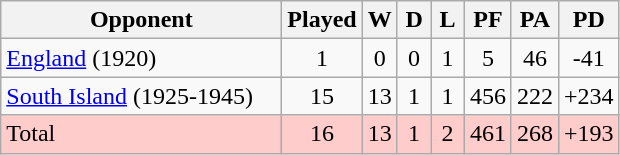<table class="wikitable" style="text-align:center;">
<tr>
<th width=180>Opponent</th>
<th width=15 abbr="Played">Played</th>
<th width=15 abbr="Won">W</th>
<th width=15 abbr="Drawn">D</th>
<th width=15 abbr="Lost">L</th>
<th width=20 abbr="Points for">PF</th>
<th width=20 abbr="Points against">PA</th>
<th width=20 abbr="Points difference">PD</th>
</tr>
<tr>
<td style="text-align:left;"><a href='#'>England</a> (1920)</td>
<td>1</td>
<td>0</td>
<td>0</td>
<td>1</td>
<td>5</td>
<td>46</td>
<td>-41</td>
</tr>
<tr>
<td style="text-align:left;"><a href='#'>South Island</a> (1925-1945)</td>
<td>15</td>
<td>13</td>
<td>1</td>
<td>1</td>
<td>456</td>
<td>222</td>
<td>+234</td>
</tr>
<tr style="background: #FFCCCC;">
<td style="text-align:left;">Total</td>
<td>16</td>
<td>13</td>
<td>1</td>
<td>2</td>
<td>461</td>
<td>268</td>
<td>+193</td>
</tr>
</table>
